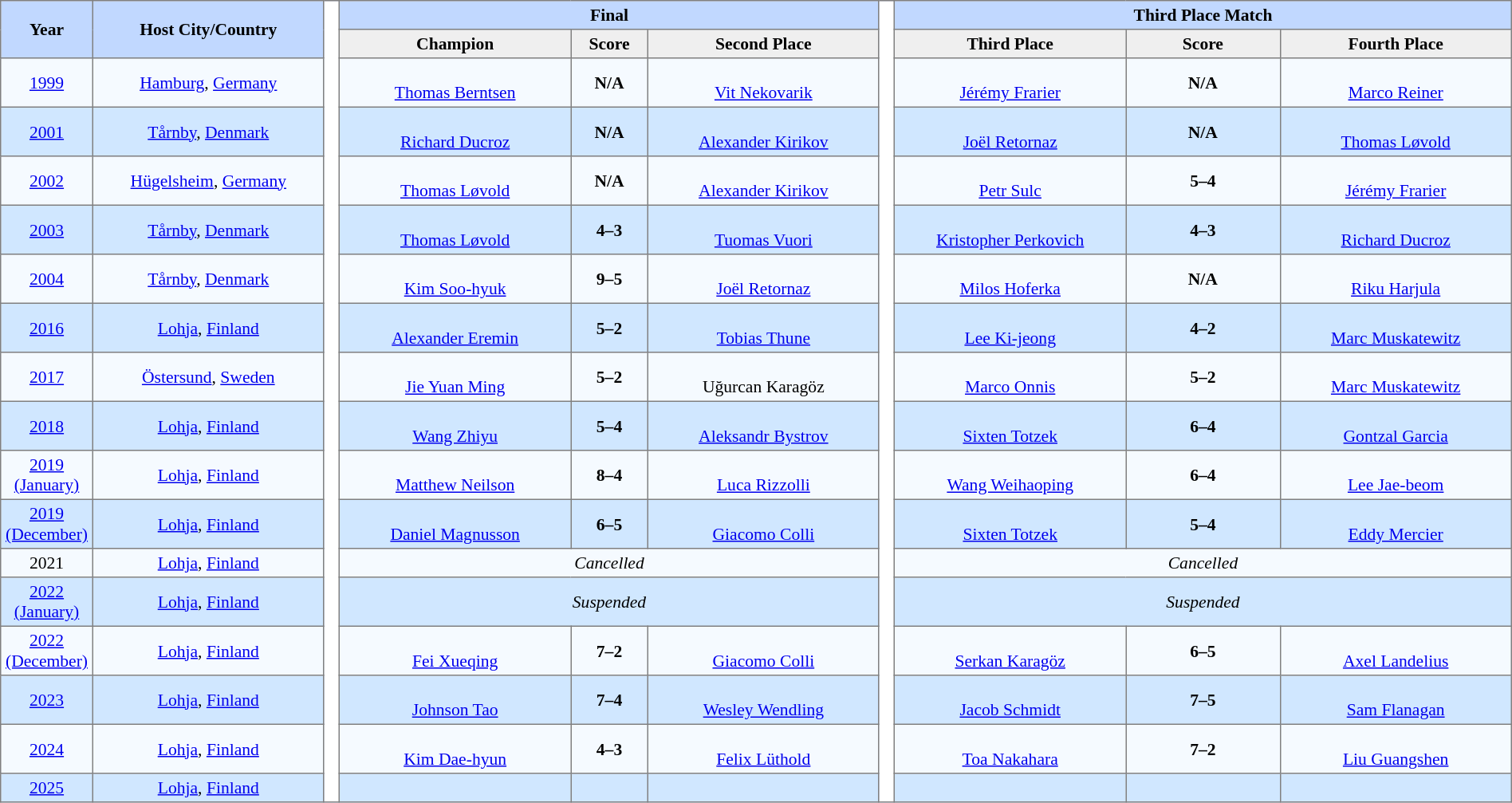<table border=1 style="border-collapse:collapse; font-size:90%;" cellpadding=3 cellspacing=0 width=100%>
<tr bgcolor=#C1D8FF>
<th rowspan=2 width=5%>Year</th>
<th rowspan=2 width=15%>Host City/Country</th>
<th width=1% rowspan=18 bgcolor=ffffff></th>
<th colspan=3>Final</th>
<th width=1% rowspan=18 bgcolor=ffffff></th>
<th colspan=3>Third Place Match</th>
</tr>
<tr bgcolor=#EFEFEF>
<th width=15%>Champion</th>
<th width=5%>Score</th>
<th width=15%>Second Place</th>
<th width=15%>Third Place</th>
<th width=10%>Score</th>
<th width=15%>Fourth Place</th>
</tr>
<tr align=center bgcolor=#F5FAFF>
<td><a href='#'>1999</a></td>
<td><a href='#'>Hamburg</a>, <a href='#'>Germany</a></td>
<td><strong></strong><br><a href='#'>Thomas Berntsen</a></td>
<td><strong>N/A</strong></td>
<td><br><a href='#'>Vit Nekovarik</a></td>
<td><br><a href='#'>Jérémy Frarier</a></td>
<td><strong>N/A</strong></td>
<td><br><a href='#'>Marco Reiner</a></td>
</tr>
<tr align=center bgcolor=#D0E7FF>
<td><a href='#'>2001</a></td>
<td><a href='#'>Tårnby</a>, <a href='#'>Denmark</a></td>
<td><strong></strong><br><a href='#'>Richard Ducroz</a></td>
<td><strong>N/A</strong></td>
<td><br><a href='#'>Alexander Kirikov</a></td>
<td><br><a href='#'>Joël Retornaz</a></td>
<td><strong>N/A</strong></td>
<td><br><a href='#'>Thomas Løvold</a></td>
</tr>
<tr align=center bgcolor=#F5FAFF>
<td><a href='#'>2002</a></td>
<td><a href='#'>Hügelsheim</a>, <a href='#'>Germany</a></td>
<td><strong></strong><br><a href='#'>Thomas Løvold</a></td>
<td><strong>N/A</strong></td>
<td><br><a href='#'>Alexander Kirikov</a></td>
<td><br><a href='#'>Petr Sulc</a></td>
<td><strong>5–4</strong></td>
<td><br><a href='#'>Jérémy Frarier</a></td>
</tr>
<tr align=center bgcolor=#D0E7FF>
<td><a href='#'>2003</a></td>
<td><a href='#'>Tårnby</a>, <a href='#'>Denmark</a></td>
<td><strong></strong><br><a href='#'>Thomas Løvold</a></td>
<td><strong>4–3</strong></td>
<td><br><a href='#'>Tuomas Vuori</a></td>
<td><br><a href='#'>Kristopher Perkovich</a></td>
<td><strong>4–3</strong></td>
<td><br><a href='#'>Richard Ducroz</a></td>
</tr>
<tr align=center bgcolor=#F5FAFF>
<td><a href='#'>2004</a></td>
<td><a href='#'>Tårnby</a>, <a href='#'>Denmark</a></td>
<td><strong></strong><br><a href='#'>Kim Soo-hyuk</a></td>
<td><strong>9–5</strong></td>
<td><br><a href='#'>Joël Retornaz</a></td>
<td><br><a href='#'>Milos Hoferka</a></td>
<td><strong>N/A</strong></td>
<td><br><a href='#'>Riku Harjula</a></td>
</tr>
<tr align=center bgcolor=#D0E7FF>
<td><a href='#'>2016</a></td>
<td><a href='#'>Lohja</a>, <a href='#'>Finland</a></td>
<td><strong></strong><br><a href='#'>Alexander Eremin</a></td>
<td><strong>5–2</strong></td>
<td><br><a href='#'>Tobias Thune</a></td>
<td><br><a href='#'>Lee Ki-jeong</a></td>
<td><strong>4–2</strong></td>
<td><br><a href='#'>Marc Muskatewitz</a></td>
</tr>
<tr align=center bgcolor=#F5FAFF>
<td><a href='#'>2017</a></td>
<td><a href='#'>Östersund</a>, <a href='#'>Sweden</a></td>
<td><strong></strong><br><a href='#'>Jie Yuan Ming</a></td>
<td><strong>5–2</strong></td>
<td><br>Uğurcan Karagöz</td>
<td><br><a href='#'>Marco Onnis</a></td>
<td><strong>5–2</strong></td>
<td><br><a href='#'>Marc Muskatewitz</a></td>
</tr>
<tr align=center bgcolor=#D0E7FF>
<td><a href='#'>2018</a></td>
<td><a href='#'>Lohja</a>, <a href='#'>Finland</a></td>
<td><strong></strong><br><a href='#'>Wang Zhiyu</a></td>
<td><strong>5–4</strong></td>
<td><br><a href='#'>Aleksandr Bystrov</a></td>
<td><br><a href='#'>Sixten Totzek</a></td>
<td><strong>6–4</strong></td>
<td><br><a href='#'>Gontzal Garcia</a></td>
</tr>
<tr align=center bgcolor=#F5FAFF>
<td><a href='#'>2019 (January)</a></td>
<td><a href='#'>Lohja</a>, <a href='#'>Finland</a></td>
<td><strong></strong><br><a href='#'>Matthew Neilson</a></td>
<td><strong>8–4</strong></td>
<td><br><a href='#'>Luca Rizzolli</a></td>
<td><br><a href='#'>Wang Weihaoping</a></td>
<td><strong>6–4</strong></td>
<td><br><a href='#'>Lee Jae-beom</a></td>
</tr>
<tr align=center bgcolor=#D0E7FF>
<td><a href='#'>2019 (December)</a></td>
<td><a href='#'>Lohja</a>, <a href='#'>Finland</a></td>
<td><strong></strong><br><a href='#'>Daniel Magnusson</a></td>
<td><strong>6–5</strong></td>
<td><br><a href='#'>Giacomo Colli</a></td>
<td><br><a href='#'>Sixten Totzek</a></td>
<td><strong>5–4</strong></td>
<td><br><a href='#'>Eddy Mercier</a></td>
</tr>
<tr align=center bgcolor=#F5FAFF>
<td>2021</td>
<td><a href='#'>Lohja</a>, <a href='#'>Finland</a></td>
<td colspan="3"><em>Cancelled</em></td>
<td colspan="3"><em>Cancelled</em></td>
</tr>
<tr align=center bgcolor=#D0E7FF>
<td><a href='#'>2022 (January)</a></td>
<td><a href='#'>Lohja</a>, <a href='#'>Finland</a></td>
<td colspan="3"><em>Suspended</em></td>
<td colspan="3"><em>Suspended</em></td>
</tr>
<tr align=center bgcolor=#F5FAFF>
<td><a href='#'>2022 (December)</a></td>
<td><a href='#'>Lohja</a>, <a href='#'>Finland</a></td>
<td><strong></strong><br><a href='#'>Fei Xueqing</a></td>
<td><strong>7–2</strong></td>
<td><br><a href='#'>Giacomo Colli</a></td>
<td><br><a href='#'>Serkan Karagöz</a></td>
<td><strong>6–5</strong></td>
<td><br><a href='#'>Axel Landelius</a></td>
</tr>
<tr align=center bgcolor=#D0E7FF>
<td><a href='#'>2023</a></td>
<td><a href='#'>Lohja</a>, <a href='#'>Finland</a></td>
<td><strong></strong><br><a href='#'>Johnson Tao</a></td>
<td><strong>7–4</strong></td>
<td><br><a href='#'>Wesley Wendling</a></td>
<td><br><a href='#'>Jacob Schmidt</a></td>
<td><strong>7–5</strong></td>
<td><br><a href='#'>Sam Flanagan</a></td>
</tr>
<tr align=center bgcolor=#F5FAFF>
<td><a href='#'>2024</a></td>
<td><a href='#'>Lohja</a>, <a href='#'>Finland</a></td>
<td><strong></strong><br><a href='#'>Kim Dae-hyun</a></td>
<td><strong>4–3</strong></td>
<td><br><a href='#'>Felix Lüthold</a></td>
<td><br><a href='#'>Toa Nakahara</a></td>
<td><strong>7–2</strong></td>
<td><br><a href='#'>Liu Guangshen</a></td>
</tr>
<tr align=center bgcolor=#D0E7FF>
<td><a href='#'>2025</a></td>
<td><a href='#'>Lohja</a>, <a href='#'>Finland</a></td>
<td></td>
<td></td>
<td></td>
<td></td>
<td></td>
<td></td>
</tr>
</table>
